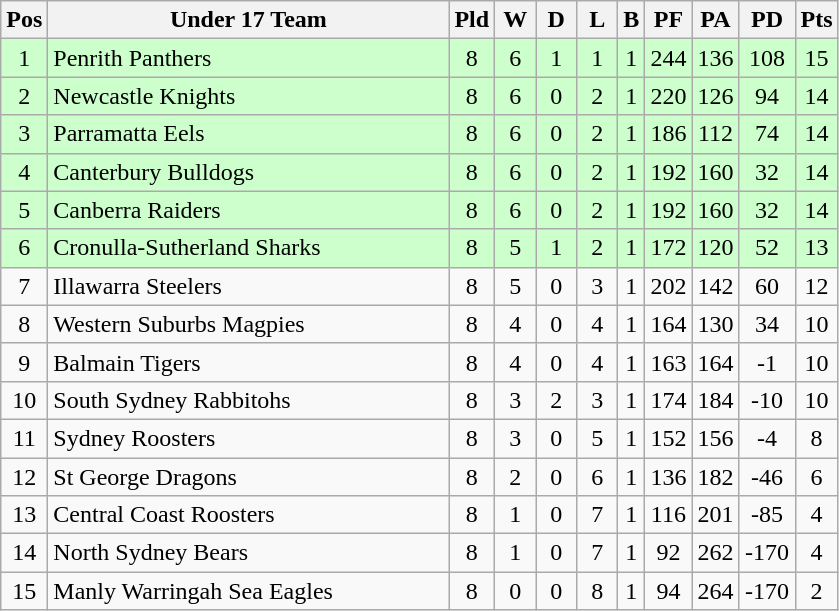<table class="wikitable" style="text-align:center">
<tr>
<th width=20 abbr="Position">Pos</th>
<th width=260>Under 17 Team</th>
<th width=20 abbr="Played">Pld</th>
<th width=20 abbr="Won">W</th>
<th width=20 abbr="Drawn">D</th>
<th width=20 abbr="Lost">L</th>
<th withd=20 abbr="Byes">B</th>
<th width=20 abbr="Points For">PF</th>
<th width=20 abbr="Points Against">PA</th>
<th width=30 abbr="Points Difference">PD</th>
<th width=20 abbr="Points">Pts</th>
</tr>
<tr style="background: #ccffcc;">
<td>1</td>
<td align=left> Penrith Panthers</td>
<td>8</td>
<td>6</td>
<td>1</td>
<td>1</td>
<td>1</td>
<td>244</td>
<td>136</td>
<td>108</td>
<td>15</td>
</tr>
<tr style="background: #ccffcc;">
<td>2</td>
<td align=left> Newcastle Knights</td>
<td>8</td>
<td>6</td>
<td>0</td>
<td>2</td>
<td>1</td>
<td>220</td>
<td>126</td>
<td>94</td>
<td>14</td>
</tr>
<tr style="background: #ccffcc;">
<td>3</td>
<td align=left> Parramatta Eels</td>
<td>8</td>
<td>6</td>
<td>0</td>
<td>2</td>
<td>1</td>
<td>186</td>
<td>112</td>
<td>74</td>
<td>14</td>
</tr>
<tr style="background: #ccffcc;">
<td>4</td>
<td align=left> Canterbury Bulldogs</td>
<td>8</td>
<td>6</td>
<td>0</td>
<td>2</td>
<td>1</td>
<td>192</td>
<td>160</td>
<td>32</td>
<td>14</td>
</tr>
<tr style="background: #ccffcc;">
<td>5</td>
<td align=left> Canberra Raiders</td>
<td>8</td>
<td>6</td>
<td>0</td>
<td>2</td>
<td>1</td>
<td>192</td>
<td>160</td>
<td>32</td>
<td>14</td>
</tr>
<tr style="background: #ccffcc;">
<td>6</td>
<td align=left> Cronulla-Sutherland Sharks</td>
<td>8</td>
<td>5</td>
<td>1</td>
<td>2</td>
<td>1</td>
<td>172</td>
<td>120</td>
<td>52</td>
<td>13</td>
</tr>
<tr>
<td>7</td>
<td align=left> Illawarra Steelers</td>
<td>8</td>
<td>5</td>
<td>0</td>
<td>3</td>
<td>1</td>
<td>202</td>
<td>142</td>
<td>60</td>
<td>12</td>
</tr>
<tr>
<td>8</td>
<td align=left> Western Suburbs Magpies</td>
<td>8</td>
<td>4</td>
<td>0</td>
<td>4</td>
<td>1</td>
<td>164</td>
<td>130</td>
<td>34</td>
<td>10</td>
</tr>
<tr>
<td>9</td>
<td align=left> Balmain Tigers</td>
<td>8</td>
<td>4</td>
<td>0</td>
<td>4</td>
<td>1</td>
<td>163</td>
<td>164</td>
<td>-1</td>
<td>10</td>
</tr>
<tr>
<td>10</td>
<td align=left> South Sydney Rabbitohs</td>
<td>8</td>
<td>3</td>
<td>2</td>
<td>3</td>
<td>1</td>
<td>174</td>
<td>184</td>
<td>-10</td>
<td>10</td>
</tr>
<tr>
<td>11</td>
<td align=left> Sydney Roosters</td>
<td>8</td>
<td>3</td>
<td>0</td>
<td>5</td>
<td>1</td>
<td>152</td>
<td>156</td>
<td>-4</td>
<td>8</td>
</tr>
<tr>
<td>12</td>
<td align=left> St George Dragons</td>
<td>8</td>
<td>2</td>
<td>0</td>
<td>6</td>
<td>1</td>
<td>136</td>
<td>182</td>
<td>-46</td>
<td>6</td>
</tr>
<tr>
<td>13</td>
<td align=left> Central Coast Roosters</td>
<td>8</td>
<td>1</td>
<td>0</td>
<td>7</td>
<td>1</td>
<td>116</td>
<td>201</td>
<td>-85</td>
<td>4</td>
</tr>
<tr>
<td>14</td>
<td align=left> North Sydney Bears</td>
<td>8</td>
<td>1</td>
<td>0</td>
<td>7</td>
<td>1</td>
<td>92</td>
<td>262</td>
<td>-170</td>
<td>4</td>
</tr>
<tr>
<td>15</td>
<td align=left> Manly Warringah Sea Eagles</td>
<td>8</td>
<td>0</td>
<td>0</td>
<td>8</td>
<td>1</td>
<td>94</td>
<td>264</td>
<td>-170</td>
<td>2</td>
</tr>
</table>
